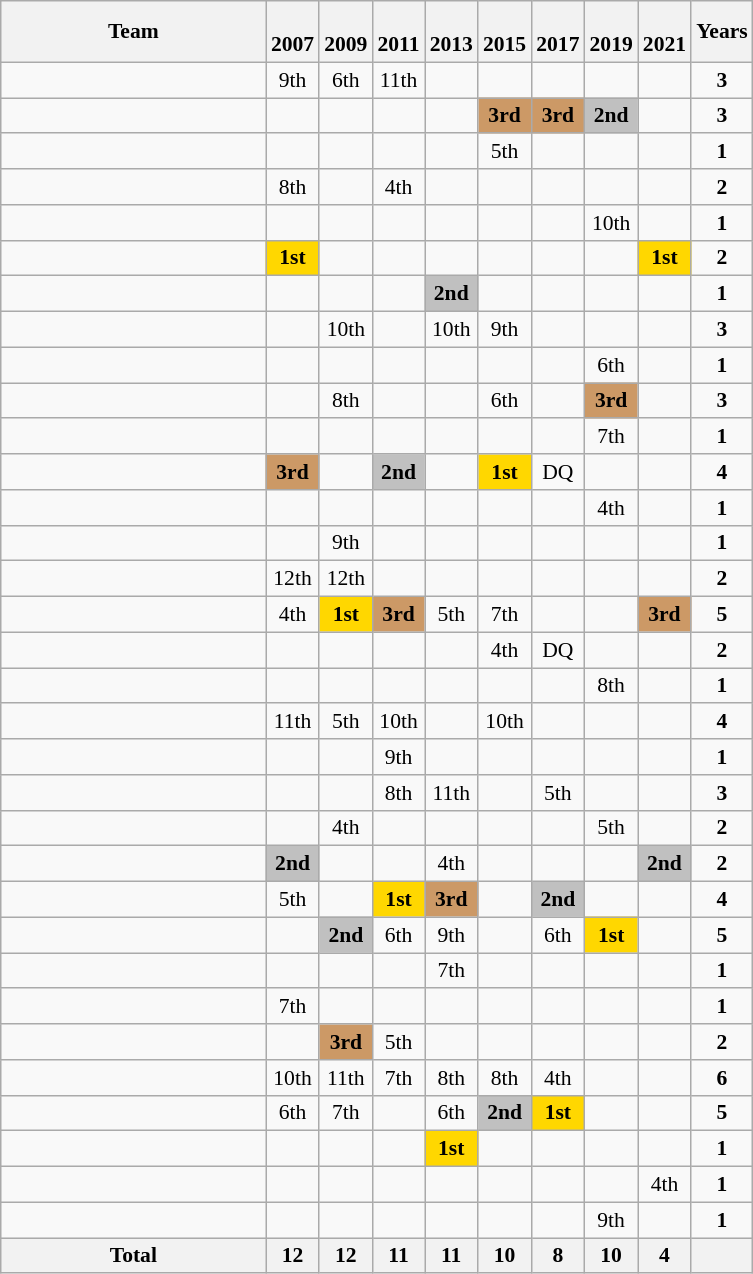<table class="wikitable" style="text-align:center; font-size:90%">
<tr>
<th width=170>Team</th>
<th><br>2007</th>
<th><br>2009</th>
<th><br>2011</th>
<th><br>2013</th>
<th><br>2015</th>
<th><br>2017</th>
<th><br>2019</th>
<th><br>2021</th>
<th>Years</th>
</tr>
<tr>
<td align=left></td>
<td>9th</td>
<td>6th</td>
<td>11th</td>
<td></td>
<td></td>
<td></td>
<td></td>
<td></td>
<td><strong>3</strong></td>
</tr>
<tr>
<td align=left></td>
<td></td>
<td></td>
<td></td>
<td></td>
<td bgcolor=cc9966><strong>3rd</strong></td>
<td bgcolor=cc9966><strong>3rd</strong></td>
<td bgcolor=silver><strong>2nd</strong></td>
<td></td>
<td><strong>3</strong></td>
</tr>
<tr>
<td align=left></td>
<td></td>
<td></td>
<td></td>
<td></td>
<td>5th</td>
<td></td>
<td></td>
<td></td>
<td><strong>1</strong></td>
</tr>
<tr>
<td align=left></td>
<td>8th</td>
<td></td>
<td>4th</td>
<td></td>
<td></td>
<td></td>
<td></td>
<td></td>
<td><strong>2</strong></td>
</tr>
<tr>
<td align=left></td>
<td></td>
<td></td>
<td></td>
<td></td>
<td></td>
<td></td>
<td>10th</td>
<td></td>
<td><strong>1</strong></td>
</tr>
<tr>
<td align=left></td>
<td bgcolor=gold><strong>1st</strong></td>
<td></td>
<td></td>
<td></td>
<td></td>
<td></td>
<td></td>
<td bgcolor=gold><strong>1st</strong></td>
<td><strong>2</strong></td>
</tr>
<tr>
<td align=left></td>
<td></td>
<td></td>
<td></td>
<td bgcolor=silver><strong>2nd</strong></td>
<td></td>
<td></td>
<td></td>
<td></td>
<td><strong>1</strong></td>
</tr>
<tr>
<td align=left></td>
<td></td>
<td>10th</td>
<td></td>
<td>10th</td>
<td>9th</td>
<td></td>
<td></td>
<td></td>
<td><strong>3</strong></td>
</tr>
<tr>
<td align=left></td>
<td></td>
<td></td>
<td></td>
<td></td>
<td></td>
<td></td>
<td>6th</td>
<td></td>
<td><strong>1</strong></td>
</tr>
<tr>
<td align=left></td>
<td></td>
<td>8th</td>
<td></td>
<td></td>
<td>6th</td>
<td></td>
<td bgcolor=cc9966><strong>3rd</strong></td>
<td></td>
<td><strong>3</strong></td>
</tr>
<tr>
<td align=left></td>
<td></td>
<td></td>
<td></td>
<td></td>
<td></td>
<td></td>
<td>7th</td>
<td></td>
<td><strong>1</strong></td>
</tr>
<tr>
<td align=left></td>
<td bgcolor=cc9966><strong>3rd</strong></td>
<td></td>
<td bgcolor=silver><strong>2nd</strong></td>
<td></td>
<td bgcolor=gold><strong>1st</strong></td>
<td>DQ</td>
<td></td>
<td></td>
<td><strong>4</strong></td>
</tr>
<tr>
<td align=left></td>
<td></td>
<td></td>
<td></td>
<td></td>
<td></td>
<td></td>
<td>4th</td>
<td></td>
<td><strong>1</strong></td>
</tr>
<tr>
<td align=left></td>
<td></td>
<td>9th</td>
<td></td>
<td></td>
<td></td>
<td></td>
<td></td>
<td></td>
<td><strong>1</strong></td>
</tr>
<tr>
<td align=left></td>
<td>12th</td>
<td>12th</td>
<td></td>
<td></td>
<td></td>
<td></td>
<td></td>
<td></td>
<td><strong>2</strong></td>
</tr>
<tr>
<td align=left></td>
<td>4th</td>
<td bgcolor=gold><strong>1st</strong></td>
<td bgcolor=cc9966><strong>3rd</strong></td>
<td>5th</td>
<td>7th</td>
<td></td>
<td></td>
<td bgcolor=cc9966><strong>3rd</strong></td>
<td><strong>5</strong></td>
</tr>
<tr>
<td align=left></td>
<td></td>
<td></td>
<td></td>
<td></td>
<td>4th</td>
<td>DQ</td>
<td></td>
<td></td>
<td><strong>2</strong></td>
</tr>
<tr>
<td align=left></td>
<td></td>
<td></td>
<td></td>
<td></td>
<td></td>
<td></td>
<td>8th</td>
<td></td>
<td><strong>1</strong></td>
</tr>
<tr>
<td align=left></td>
<td>11th</td>
<td>5th</td>
<td>10th</td>
<td></td>
<td>10th</td>
<td></td>
<td></td>
<td></td>
<td><strong>4</strong></td>
</tr>
<tr>
<td align=left></td>
<td></td>
<td></td>
<td>9th</td>
<td></td>
<td></td>
<td></td>
<td></td>
<td></td>
<td><strong>1</strong></td>
</tr>
<tr>
<td align=left></td>
<td></td>
<td></td>
<td>8th</td>
<td>11th</td>
<td></td>
<td>5th</td>
<td></td>
<td></td>
<td><strong>3</strong></td>
</tr>
<tr>
<td align=left></td>
<td></td>
<td>4th</td>
<td></td>
<td></td>
<td></td>
<td></td>
<td>5th</td>
<td></td>
<td><strong>2</strong></td>
</tr>
<tr>
<td align=left></td>
<td bgcolor=silver><strong>2nd</strong></td>
<td></td>
<td></td>
<td>4th</td>
<td></td>
<td></td>
<td></td>
<td bgcolor=silver><strong>2nd</strong></td>
<td><strong>2</strong></td>
</tr>
<tr>
<td align=left></td>
<td>5th</td>
<td></td>
<td bgcolor=gold><strong>1st</strong></td>
<td bgcolor=cc9966><strong>3rd</strong></td>
<td></td>
<td bgcolor=silver><strong>2nd</strong></td>
<td></td>
<td></td>
<td><strong>4</strong></td>
</tr>
<tr>
<td align=left></td>
<td></td>
<td bgcolor=silver><strong>2nd</strong></td>
<td>6th</td>
<td>9th</td>
<td></td>
<td>6th</td>
<td bgcolor=gold><strong>1st</strong></td>
<td></td>
<td><strong>5</strong></td>
</tr>
<tr>
<td align=left></td>
<td></td>
<td></td>
<td></td>
<td>7th</td>
<td></td>
<td></td>
<td></td>
<td></td>
<td><strong>1</strong></td>
</tr>
<tr>
<td align=left></td>
<td>7th</td>
<td></td>
<td></td>
<td></td>
<td></td>
<td></td>
<td></td>
<td></td>
<td><strong>1</strong></td>
</tr>
<tr>
<td align=left></td>
<td></td>
<td bgcolor=cc9966><strong>3rd</strong></td>
<td>5th</td>
<td></td>
<td></td>
<td></td>
<td></td>
<td></td>
<td><strong>2</strong></td>
</tr>
<tr>
<td align=left></td>
<td>10th</td>
<td>11th</td>
<td>7th</td>
<td>8th</td>
<td>8th</td>
<td>4th</td>
<td></td>
<td></td>
<td><strong>6</strong></td>
</tr>
<tr>
<td align=left></td>
<td>6th</td>
<td>7th</td>
<td></td>
<td>6th</td>
<td bgcolor=silver><strong>2nd</strong></td>
<td bgcolor=gold><strong>1st</strong></td>
<td></td>
<td></td>
<td><strong>5</strong></td>
</tr>
<tr>
<td align=left></td>
<td></td>
<td></td>
<td></td>
<td bgcolor=gold><strong>1st</strong></td>
<td></td>
<td></td>
<td></td>
<td></td>
<td><strong>1</strong></td>
</tr>
<tr>
<td align=left></td>
<td></td>
<td></td>
<td></td>
<td></td>
<td></td>
<td></td>
<td></td>
<td>4th</td>
<td><strong>1</strong></td>
</tr>
<tr>
<td align=left></td>
<td></td>
<td></td>
<td></td>
<td></td>
<td></td>
<td></td>
<td>9th</td>
<td></td>
<td><strong>1</strong></td>
</tr>
<tr>
<th>Total</th>
<th>12</th>
<th>12</th>
<th>11</th>
<th>11</th>
<th>10</th>
<th>8</th>
<th>10</th>
<th>4</th>
<th></th>
</tr>
</table>
